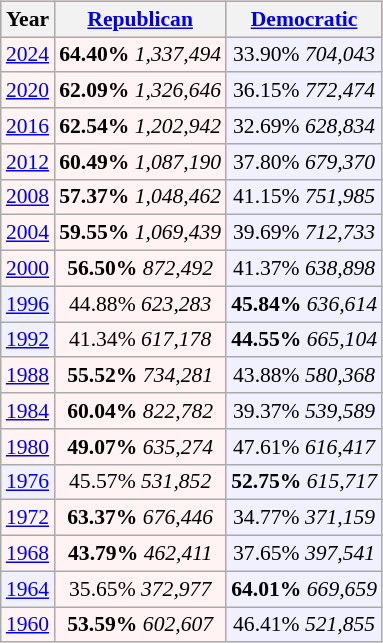<table class="wikitable sortable" style="float:right; margin:2em; font-size:90%;">
<tr style="background:lightpink;">
<th>Year</th>
<th><a href='#'>Republican</a></th>
<th><a href='#'>Democratic</a></th>
</tr>
<tr>
<td style="text-align:center; background:#fff3f3;"><a href='#'>2024</a></td>
<td style="text-align:center; background:#fff3f3;"><strong>64.40%</strong> <em>1,337,494</em></td>
<td style="text-align:center; background:#f0f0ff;">33.90% <em>704,043</em></td>
</tr>
<tr>
<td style="text-align:center; background:#fff3f3;"><a href='#'>2020</a></td>
<td style="text-align:center; background:#fff3f3;"><strong>62.09%</strong> <em>1,326,646 </em></td>
<td style="text-align:center; background:#f0f0ff;">36.15% <em>772,474</em></td>
</tr>
<tr>
<td style="text-align:center; background:#fff3f3;"><a href='#'>2016</a></td>
<td style="text-align:center; background:#fff3f3;"><strong>62.54%</strong> <em>1,202,942</em></td>
<td style="text-align:center; background:#f0f0ff;">32.69% <em>628,834</em></td>
</tr>
<tr>
<td style="text-align:center; background:#fff3f3;"><a href='#'>2012</a></td>
<td style="text-align:center; background:#fff3f3;"><strong>60.49%</strong> <em>1,087,190</em></td>
<td style="text-align:center; background:#f0f0ff;">37.80% <em>679,370</em></td>
</tr>
<tr>
<td style="text-align:center; background:#fff3f3;"><a href='#'>2008</a></td>
<td style="text-align:center; background:#fff3f3;"><strong>57.37%</strong> <em>1,048,462</em></td>
<td style="text-align:center; background:#f0f0ff;">41.15% <em>751,985</em></td>
</tr>
<tr>
<td style="text-align:center; background:#fff3f3;"><a href='#'>2004</a></td>
<td style="text-align:center; background:#fff3f3;"><strong>59.55%</strong> <em>1,069,439</em></td>
<td style="text-align:center; background:#f0f0ff;">39.69% <em>712,733</em></td>
</tr>
<tr>
<td style="text-align:center; background:#fff3f3;"><a href='#'>2000</a></td>
<td style="text-align:center; background:#fff3f3;"><strong>56.50%</strong> <em>872,492</em></td>
<td style="text-align:center; background:#f0f0ff;">41.37% <em>638,898</em></td>
</tr>
<tr>
<td style="text-align:center; background:#f0f0ff;"><a href='#'>1996</a></td>
<td style="text-align:center; background:#fff3f3;">44.88% <em>623,283</em></td>
<td style="text-align:center; background:#f0f0ff;"><strong>45.84%</strong> <em>636,614</em></td>
</tr>
<tr>
<td style="text-align:center; background:#f0f0ff;"><a href='#'>1992</a></td>
<td style="text-align:center; background:#fff3f3;">41.34% <em>617,178</em></td>
<td style="text-align:center; background:#f0f0ff;"><strong>44.55%</strong> <em>665,104</em></td>
</tr>
<tr>
<td style="text-align:center; background:#fff3f3;"><a href='#'>1988</a></td>
<td style="text-align:center; background:#fff3f3;"><strong>55.52%</strong> <em>734,281</em></td>
<td style="text-align:center; background:#f0f0ff;">43.88% <em>580,368</em></td>
</tr>
<tr>
<td style="text-align:center; background:#fff3f3;"><a href='#'>1984</a></td>
<td style="text-align:center; background:#fff3f3;"><strong>60.04%</strong> <em>822,782</em></td>
<td style="text-align:center; background:#f0f0ff;">39.37% <em>539,589</em></td>
</tr>
<tr>
<td style="text-align:center; background:#fff3f3;"><a href='#'>1980</a></td>
<td style="text-align:center; background:#fff3f3;"><strong>49.07%</strong> <em>635,274</em></td>
<td style="text-align:center; background:#f0f0ff;">47.61% <em>616,417</em></td>
</tr>
<tr>
<td style="text-align:center; background:#f0f0ff;"><a href='#'>1976</a></td>
<td style="text-align:center; background:#fff3f3;">45.57% <em>531,852</em></td>
<td style="text-align:center; background:#f0f0ff;"><strong>52.75%</strong> <em>615,717</em></td>
</tr>
<tr>
<td style="text-align:center; background:#fff3f3;"><a href='#'>1972</a></td>
<td style="text-align:center; background:#fff3f3;"><strong>63.37%</strong> <em>676,446</em></td>
<td style="text-align:center; background:#f0f0ff;">34.77% <em>371,159</em></td>
</tr>
<tr>
<td style="text-align:center; background:#fff3f3;"><a href='#'>1968</a></td>
<td style="text-align:center; background:#fff3f3;"><strong>43.79%</strong> <em>462,411</em></td>
<td style="text-align:center; background:#f0f0ff;">37.65% <em>397,541</em></td>
</tr>
<tr>
<td style="text-align:center; background:#f0f0ff;"><a href='#'>1964</a></td>
<td style="text-align:center; background:#fff3f3;">35.65% <em>372,977</em></td>
<td style="text-align:center; background:#f0f0ff;"><strong>64.01%</strong> <em>669,659</em></td>
</tr>
<tr>
<td style="text-align:center; background:#fff3f3;"><a href='#'>1960</a></td>
<td style="text-align:center; background:#fff3f3;"><strong>53.59%</strong> <em>602,607</em></td>
<td style="text-align:center; background:#f0f0ff;">46.41% <em>521,855</em></td>
</tr>
</table>
